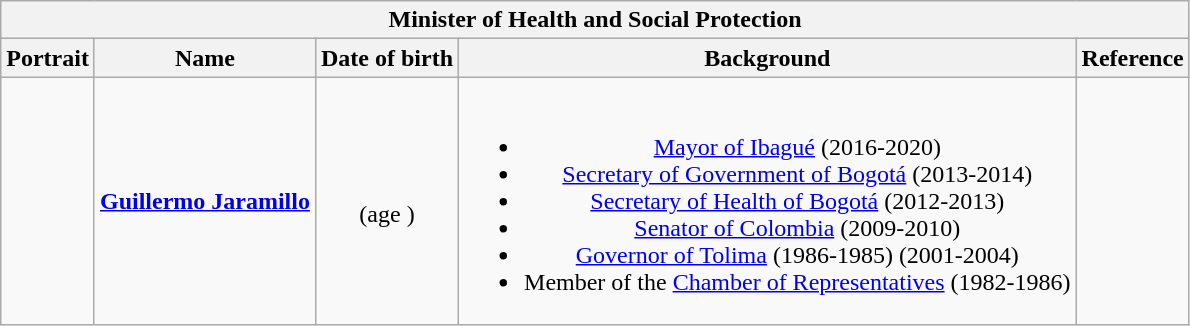<table class="wikitable collapsible" style="text-align:center;">
<tr>
<th colspan="5">Minister of Health and Social Protection</th>
</tr>
<tr>
<th>Portrait</th>
<th>Name</th>
<th>Date of birth</th>
<th>Background</th>
<th>Reference</th>
</tr>
<tr>
<td></td>
<td><strong><a href='#'>Guillermo Jaramillo</a></strong></td>
<td><br>(age )</td>
<td><br><ul><li><a href='#'>Mayor of Ibagué</a> (2016-2020)</li><li><a href='#'>Secretary of Government of Bogotá</a> (2013-2014)</li><li><a href='#'>Secretary of Health of Bogotá</a> (2012-2013)</li><li><a href='#'>Senator of Colombia</a> (2009-2010)</li><li><a href='#'>Governor of Tolima</a> (1986-1985) (2001-2004)</li><li>Member of the <a href='#'>Chamber of Representatives</a> (1982-1986)</li></ul></td>
<td></td>
</tr>
</table>
